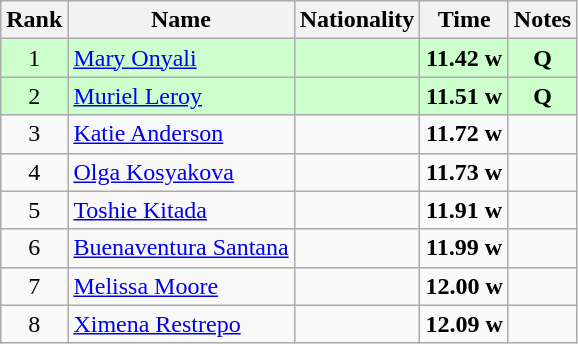<table class="wikitable sortable" style="text-align:center">
<tr>
<th>Rank</th>
<th>Name</th>
<th>Nationality</th>
<th>Time</th>
<th>Notes</th>
</tr>
<tr bgcolor=ccffcc>
<td>1</td>
<td align=left><a href='#'>Mary Onyali</a></td>
<td align=left></td>
<td><strong>11.42</strong> <strong>w</strong></td>
<td><strong>Q</strong></td>
</tr>
<tr bgcolor=ccffcc>
<td>2</td>
<td align=left><a href='#'>Muriel Leroy</a></td>
<td align=left></td>
<td><strong>11.51</strong> <strong>w</strong></td>
<td><strong>Q</strong></td>
</tr>
<tr>
<td>3</td>
<td align=left><a href='#'>Katie Anderson</a></td>
<td align=left></td>
<td><strong>11.72</strong> <strong>w</strong></td>
<td></td>
</tr>
<tr>
<td>4</td>
<td align=left><a href='#'>Olga Kosyakova</a></td>
<td align=left></td>
<td><strong>11.73</strong> <strong>w</strong></td>
<td></td>
</tr>
<tr>
<td>5</td>
<td align=left><a href='#'>Toshie Kitada</a></td>
<td align=left></td>
<td><strong>11.91</strong> <strong>w</strong></td>
<td></td>
</tr>
<tr>
<td>6</td>
<td align=left><a href='#'>Buenaventura Santana</a></td>
<td align=left></td>
<td><strong>11.99</strong> <strong>w</strong></td>
<td></td>
</tr>
<tr>
<td>7</td>
<td align=left><a href='#'>Melissa Moore</a></td>
<td align=left></td>
<td><strong>12.00</strong> <strong>w</strong></td>
<td></td>
</tr>
<tr>
<td>8</td>
<td align=left><a href='#'>Ximena Restrepo</a></td>
<td align=left></td>
<td><strong>12.09</strong> <strong>w</strong></td>
<td></td>
</tr>
</table>
